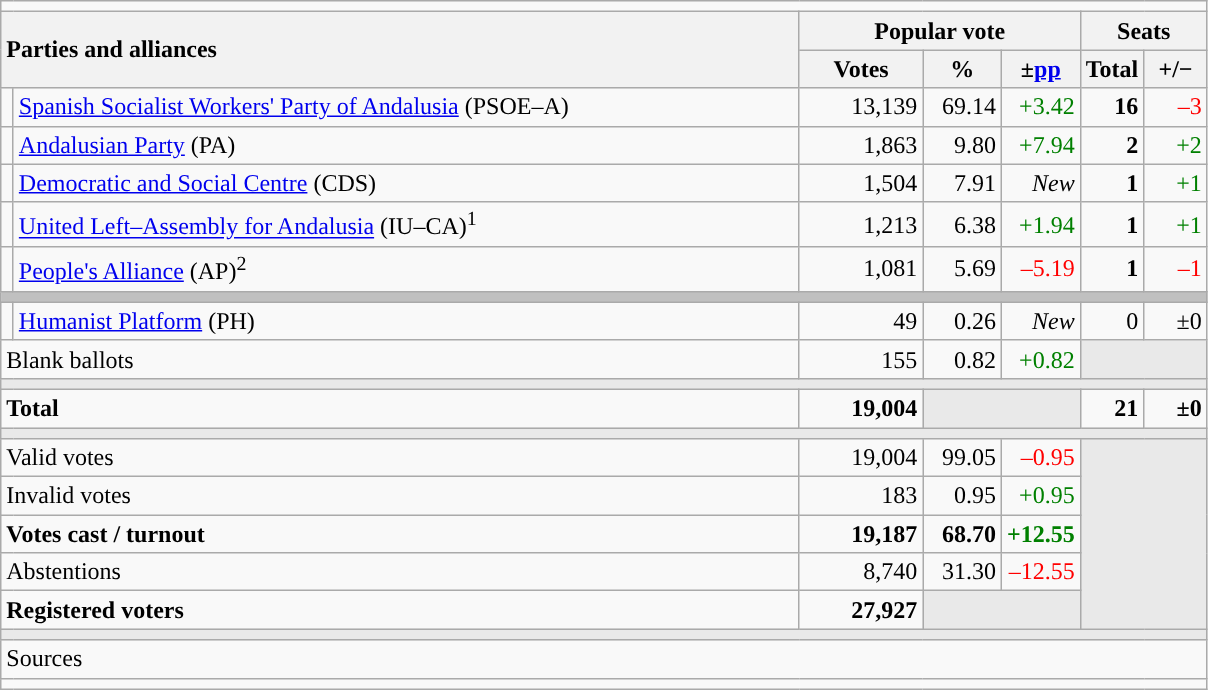<table class="wikitable" style="text-align:right;">
<tr>
<td colspan="7"></td>
</tr>
<tr>
<th style="text-align:left;" rowspan="2" colspan="2" width="525">Parties and alliances</th>
<th colspan="3">Popular vote</th>
<th colspan="2">Seats</th>
</tr>
<tr>
<th width="75">Votes</th>
<th width="45">%</th>
<th width="45">±<a href='#'>pp</a></th>
<th width="35">Total</th>
<th width="35">+/−</th>
</tr>
<tr>
<td width="1" style="color:inherit;background:"></td>
<td align="left"><a href='#'>Spanish Socialist Workers' Party of Andalusia</a> (PSOE–A)</td>
<td>13,139</td>
<td>69.14</td>
<td style="color:green;">+3.42</td>
<td><strong>16</strong></td>
<td style="color:red;">–3</td>
</tr>
<tr>
<td style="color:inherit;background:"></td>
<td align="left"><a href='#'>Andalusian Party</a> (PA)</td>
<td>1,863</td>
<td>9.80</td>
<td style="color:green;">+7.94</td>
<td><strong>2</strong></td>
<td style="color:green;">+2</td>
</tr>
<tr>
<td style="color:inherit;background:"></td>
<td align="left"><a href='#'>Democratic and Social Centre</a> (CDS)</td>
<td>1,504</td>
<td>7.91</td>
<td><em>New</em></td>
<td><strong>1</strong></td>
<td style="color:green;">+1</td>
</tr>
<tr>
<td style="color:inherit;background:"></td>
<td align="left"><a href='#'>United Left–Assembly for Andalusia</a> (IU–CA)<sup>1</sup></td>
<td>1,213</td>
<td>6.38</td>
<td style="color:green;">+1.94</td>
<td><strong>1</strong></td>
<td style="color:green;">+1</td>
</tr>
<tr>
<td style="color:inherit;background:"></td>
<td align="left"><a href='#'>People's Alliance</a> (AP)<sup>2</sup></td>
<td>1,081</td>
<td>5.69</td>
<td style="color:red;">–5.19</td>
<td><strong>1</strong></td>
<td style="color:red;">–1</td>
</tr>
<tr>
<td colspan="7" bgcolor="#C0C0C0"></td>
</tr>
<tr>
<td style="color:inherit;background:"></td>
<td align="left"><a href='#'>Humanist Platform</a> (PH)</td>
<td>49</td>
<td>0.26</td>
<td><em>New</em></td>
<td>0</td>
<td>±0</td>
</tr>
<tr>
<td align="left" colspan="2">Blank ballots</td>
<td>155</td>
<td>0.82</td>
<td style="color:green;">+0.82</td>
<td bgcolor="#E9E9E9" colspan="2"></td>
</tr>
<tr>
<td colspan="7" bgcolor="#E9E9E9"></td>
</tr>
<tr style="font-weight:bold;">
<td align="left" colspan="2">Total</td>
<td>19,004</td>
<td bgcolor="#E9E9E9" colspan="2"></td>
<td>21</td>
<td>±0</td>
</tr>
<tr>
<td colspan="7" bgcolor="#E9E9E9"></td>
</tr>
<tr>
<td align="left" colspan="2">Valid votes</td>
<td>19,004</td>
<td>99.05</td>
<td style="color:red;">–0.95</td>
<td bgcolor="#E9E9E9" colspan="2" rowspan="5"></td>
</tr>
<tr>
<td align="left" colspan="2">Invalid votes</td>
<td>183</td>
<td>0.95</td>
<td style="color:green;">+0.95</td>
</tr>
<tr style="font-weight:bold;">
<td align="left" colspan="2">Votes cast / turnout</td>
<td>19,187</td>
<td>68.70</td>
<td style="color:green;">+12.55</td>
</tr>
<tr>
<td align="left" colspan="2">Abstentions</td>
<td>8,740</td>
<td>31.30</td>
<td style="color:red;">–12.55</td>
</tr>
<tr style="font-weight:bold;">
<td align="left" colspan="2">Registered voters</td>
<td>27,927</td>
<td bgcolor="#E9E9E9" colspan="2"></td>
</tr>
<tr>
<td colspan="7" bgcolor="#E9E9E9"></td>
</tr>
<tr>
<td align="left" colspan="7">Sources</td>
</tr>
<tr>
<td colspan="7" style="text-align:left; max-width:790px;"></td>
</tr>
</table>
